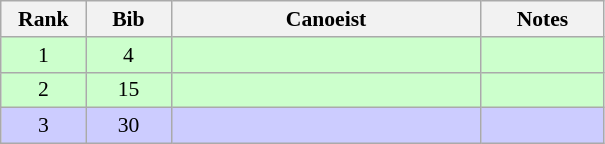<table class="wikitable" style="font-size:90%; text-align:center">
<tr>
<th width="50">Rank</th>
<th width="50">Bib</th>
<th width="200">Canoeist</th>
<th width="75">Notes</th>
</tr>
<tr bgcolor="#CCFFCC">
<td>1</td>
<td>4</td>
<td align="left"></td>
<td></td>
</tr>
<tr bgcolor="#CCFFCC">
<td>2</td>
<td>15</td>
<td align="left"></td>
<td></td>
</tr>
<tr bgcolor="#CCCCFF">
<td>3</td>
<td>30</td>
<td align="left"></td>
<td></td>
</tr>
</table>
